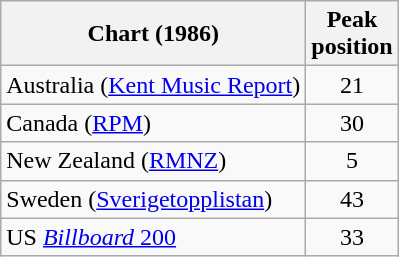<table class="wikitable sortable">
<tr>
<th>Chart (1986)</th>
<th>Peak<br>position</th>
</tr>
<tr>
<td>Australia (<a href='#'>Kent Music Report</a>)</td>
<td style="text-align:center;">21</td>
</tr>
<tr>
<td>Canada (<a href='#'>RPM</a>)</td>
<td style="text-align:center;">30</td>
</tr>
<tr>
<td>New Zealand (<a href='#'>RMNZ</a>)</td>
<td style="text-align:center;">5</td>
</tr>
<tr>
<td>Sweden (<a href='#'>Sverigetopplistan</a>)</td>
<td style="text-align:center;">43</td>
</tr>
<tr>
<td>US <a href='#'><em>Billboard</em> 200</a></td>
<td style="text-align:center;">33</td>
</tr>
</table>
